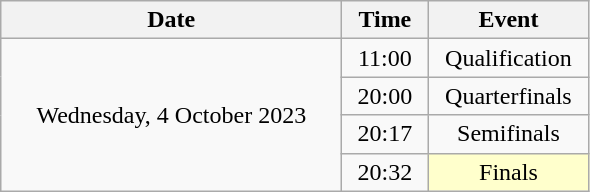<table class = "wikitable" style="text-align:center;">
<tr>
<th width=220>Date</th>
<th width=50>Time</th>
<th width=100>Event</th>
</tr>
<tr>
<td rowspan=4>Wednesday, 4 October 2023</td>
<td>11:00</td>
<td>Qualification</td>
</tr>
<tr>
<td>20:00</td>
<td>Quarterfinals</td>
</tr>
<tr>
<td>20:17</td>
<td>Semifinals</td>
</tr>
<tr>
<td>20:32</td>
<td bgcolor=ffffcc>Finals</td>
</tr>
</table>
